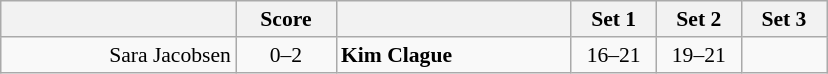<table class="wikitable" style="text-align: center; font-size:90% ">
<tr>
<th align="right" width="150"></th>
<th width="60">Score</th>
<th align="left" width="150"></th>
<th width="50">Set 1</th>
<th width="50">Set 2</th>
<th width="50">Set 3</th>
</tr>
<tr>
<td align=right>Sara Jacobsen </td>
<td align=center>0–2</td>
<td align=left> <strong>Kim Clague</strong></td>
<td>16–21</td>
<td>19–21</td>
<td></td>
</tr>
</table>
